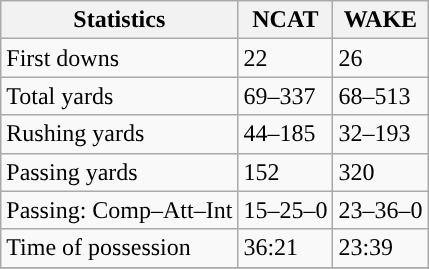<table class="wikitable" style="float: left;">
<tr>
<th>Statistics</th>
<th>NCAT</th>
<th>WAKE</th>
</tr>
<tr>
<td>First downs</td>
<td>22</td>
<td>26</td>
</tr>
<tr>
<td>Total yards</td>
<td>69–337</td>
<td>68–513</td>
</tr>
<tr>
<td>Rushing yards</td>
<td>44–185</td>
<td>32–193</td>
</tr>
<tr>
<td>Passing yards</td>
<td>152</td>
<td>320</td>
</tr>
<tr>
<td>Passing: Comp–Att–Int</td>
<td>15–25–0</td>
<td>23–36–0</td>
</tr>
<tr>
<td>Time of possession</td>
<td>36:21</td>
<td>23:39</td>
</tr>
<tr>
</tr>
</table>
